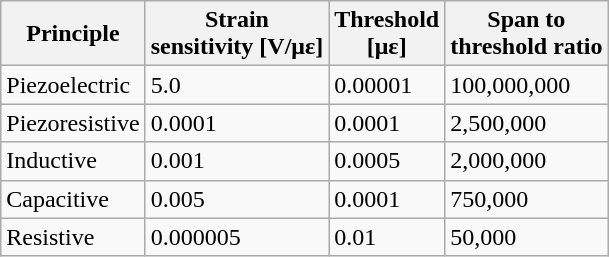<table class="wikitable">
<tr>
<th>Principle</th>
<th>Strain<br>sensitivity [V/με]</th>
<th>Threshold<br>[με]</th>
<th>Span to<br>threshold ratio</th>
</tr>
<tr>
<td>Piezoelectric</td>
<td>5.0</td>
<td>0.00001</td>
<td>100,000,000</td>
</tr>
<tr>
<td>Piezoresistive</td>
<td>0.0001</td>
<td>0.0001</td>
<td>2,500,000</td>
</tr>
<tr>
<td>Inductive</td>
<td>0.001</td>
<td>0.0005</td>
<td>2,000,000</td>
</tr>
<tr>
<td>Capacitive</td>
<td>0.005</td>
<td>0.0001</td>
<td>750,000</td>
</tr>
<tr>
<td>Resistive</td>
<td>0.000005</td>
<td>0.01</td>
<td>50,000</td>
</tr>
</table>
